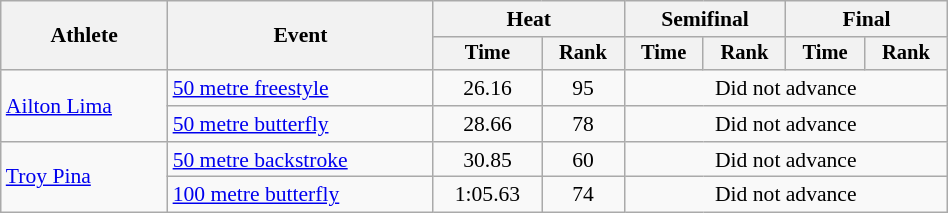<table class="wikitable" style="text-align:center; font-size:90%; width:50%;">
<tr>
<th rowspan="2">Athlete</th>
<th rowspan="2">Event</th>
<th colspan="2">Heat</th>
<th colspan="2">Semifinal</th>
<th colspan="2">Final</th>
</tr>
<tr style="font-size:95%">
<th>Time</th>
<th>Rank</th>
<th>Time</th>
<th>Rank</th>
<th>Time</th>
<th>Rank</th>
</tr>
<tr>
<td align=left rowspan=2><a href='#'>Ailton Lima</a></td>
<td align=left><a href='#'>50 metre freestyle</a></td>
<td>26.16</td>
<td>95</td>
<td colspan=4>Did not advance</td>
</tr>
<tr>
<td align=left><a href='#'>50 metre butterfly</a></td>
<td>28.66</td>
<td>78</td>
<td colspan=4>Did not advance</td>
</tr>
<tr>
<td align=left rowspan=2><a href='#'>Troy Pina</a></td>
<td align=left><a href='#'>50 metre backstroke</a></td>
<td>30.85</td>
<td>60</td>
<td colspan=4>Did not advance</td>
</tr>
<tr>
<td align=left><a href='#'>100 metre butterfly</a></td>
<td>1:05.63</td>
<td>74</td>
<td colspan=4>Did not advance</td>
</tr>
</table>
